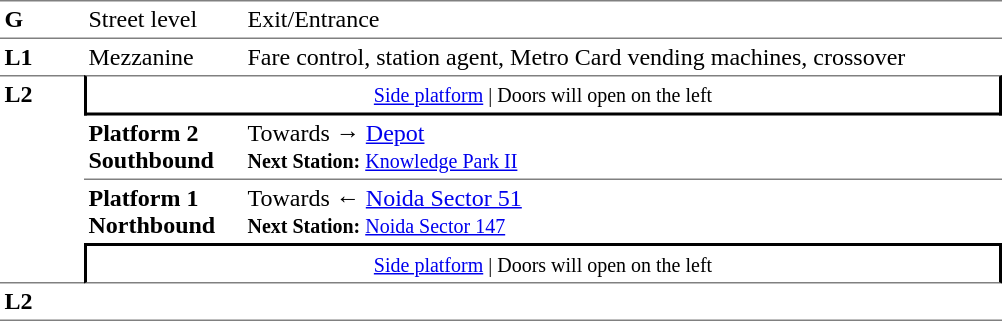<table table border=0 cellspacing=0 cellpadding=3>
<tr>
<td style="border-bottom:solid 1px gray;border-top:solid 1px gray;" width=50 valign=top><strong>G</strong></td>
<td style="border-top:solid 1px gray;border-bottom:solid 1px gray;" width=100 valign=top>Street level</td>
<td style="border-top:solid 1px gray;border-bottom:solid 1px gray;" width=500 valign=top>Exit/Entrance</td>
</tr>
<tr>
<td valign=top><strong>L1</strong></td>
<td valign=top>Mezzanine</td>
<td valign=top>Fare control, station agent, Metro Card vending machines, crossover<br></td>
</tr>
<tr>
<td style="border-top:solid 1px gray;border-bottom:solid 1px gray;" width=50 rowspan=4 valign=top><strong>L2</strong></td>
<td style="border-top:solid 1px gray;border-right:solid 2px black;border-left:solid 2px black;border-bottom:solid 2px black;text-align:center;" colspan=2><small><a href='#'>Side platform</a> | Doors will open on the left </small></td>
</tr>
<tr>
<td style="border-bottom:solid 1px gray;" width=100><span><strong>Platform 2</strong><br><strong>Southbound</strong></span></td>
<td style="border-bottom:solid 1px gray;" width=500>Towards → <a href='#'>Depot</a><br><small><strong>Next Station:</strong> <a href='#'>Knowledge Park II</a></small></td>
</tr>
<tr>
<td><span><strong>Platform 1</strong><br><strong>Northbound</strong></span></td>
<td>Towards ← <a href='#'>Noida Sector 51</a><br><small><strong>Next Station:</strong> <a href='#'>Noida Sector 147</a></small></td>
</tr>
<tr>
<td style="border-top:solid 2px black;border-right:solid 2px black;border-left:solid 2px black;border-bottom:solid 1px gray;" colspan=2  align=center><small><a href='#'>Side platform</a> | Doors will open on the left </small></td>
</tr>
<tr>
<td style="border-bottom:solid 1px gray;" width=50 rowspan=2 valign=top><strong>L2</strong></td>
<td style="border-bottom:solid 1px gray;" width=100></td>
<td style="border-bottom:solid 1px gray;" width=500></td>
</tr>
<tr>
</tr>
</table>
